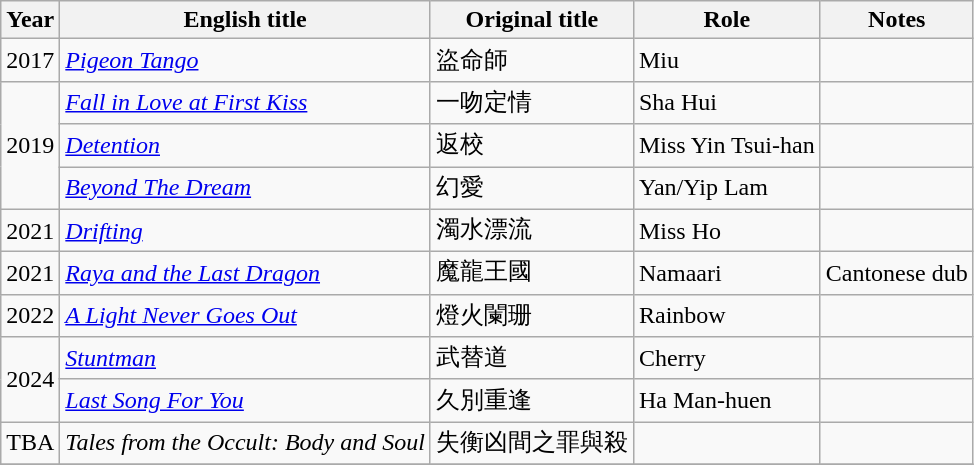<table class="wikitable sortable">
<tr>
<th>Year</th>
<th>English title</th>
<th>Original title</th>
<th>Role</th>
<th class="unsortable">Notes</th>
</tr>
<tr>
<td>2017</td>
<td><em><a href='#'>Pigeon Tango</a></em></td>
<td>盜命師</td>
<td>Miu</td>
<td></td>
</tr>
<tr>
<td rowspan=3>2019</td>
<td><em><a href='#'>Fall in Love at First Kiss</a></em></td>
<td>一吻定情</td>
<td>Sha Hui</td>
<td></td>
</tr>
<tr>
<td><em><a href='#'>Detention</a></em></td>
<td>返校</td>
<td>Miss Yin Tsui-han</td>
<td></td>
</tr>
<tr>
<td><em><a href='#'>Beyond The Dream</a></em></td>
<td>幻愛</td>
<td>Yan/Yip Lam</td>
<td></td>
</tr>
<tr>
<td>2021</td>
<td><em><a href='#'>Drifting</a></em></td>
<td>濁水漂流</td>
<td>Miss Ho</td>
<td></td>
</tr>
<tr>
<td>2021</td>
<td><em><a href='#'>Raya and the Last Dragon</a></em></td>
<td>魔龍王國</td>
<td>Namaari</td>
<td>Cantonese dub</td>
</tr>
<tr>
<td>2022</td>
<td><em><a href='#'>A Light Never Goes Out</a></em></td>
<td>燈火闌珊</td>
<td>Rainbow</td>
<td></td>
</tr>
<tr>
<td rowspan="2">2024</td>
<td><em><a href='#'>Stuntman</a></em></td>
<td>武替道</td>
<td>Cherry</td>
<td></td>
</tr>
<tr>
<td><em><a href='#'>Last Song For You</a></em></td>
<td>久別重逢</td>
<td>Ha Man-huen</td>
<td></td>
</tr>
<tr>
<td>TBA</td>
<td><em>Tales from the Occult: Body and Soul</em></td>
<td>失衡凶間之罪與殺</td>
<td></td>
<td></td>
</tr>
<tr>
</tr>
</table>
